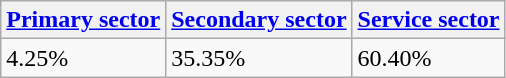<table class="wikitable">
<tr>
<th><a href='#'>Primary sector</a></th>
<th><a href='#'>Secondary sector</a></th>
<th><a href='#'>Service sector</a></th>
</tr>
<tr>
<td>4.25%</td>
<td>35.35%</td>
<td>60.40%</td>
</tr>
</table>
